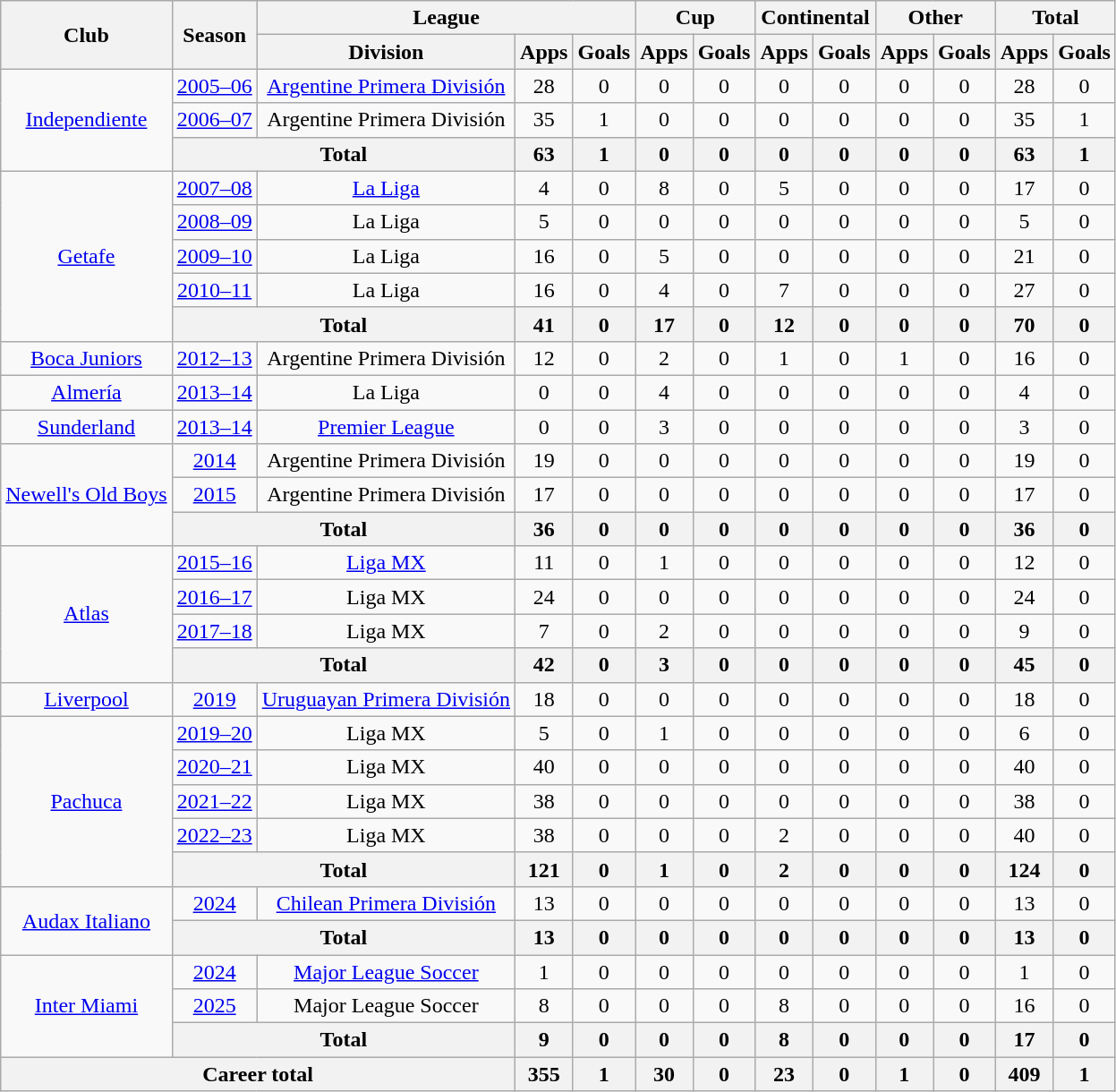<table class="wikitable" style="text-align:center">
<tr>
<th rowspan="2">Club</th>
<th rowspan="2">Season</th>
<th colspan="3">League</th>
<th colspan="2">Cup</th>
<th colspan="2">Continental</th>
<th colspan="2">Other</th>
<th colspan="2">Total</th>
</tr>
<tr>
<th>Division</th>
<th>Apps</th>
<th>Goals</th>
<th>Apps</th>
<th>Goals</th>
<th>Apps</th>
<th>Goals</th>
<th>Apps</th>
<th>Goals</th>
<th>Apps</th>
<th>Goals</th>
</tr>
<tr>
<td rowspan="3"><a href='#'>Independiente</a></td>
<td><a href='#'>2005–06</a></td>
<td><a href='#'>Argentine Primera División</a></td>
<td>28</td>
<td>0</td>
<td>0</td>
<td>0</td>
<td>0</td>
<td>0</td>
<td>0</td>
<td>0</td>
<td>28</td>
<td>0</td>
</tr>
<tr>
<td><a href='#'>2006–07</a></td>
<td>Argentine Primera División</td>
<td>35</td>
<td>1</td>
<td>0</td>
<td>0</td>
<td>0</td>
<td>0</td>
<td>0</td>
<td>0</td>
<td>35</td>
<td>1</td>
</tr>
<tr>
<th colspan="2">Total</th>
<th>63</th>
<th>1</th>
<th>0</th>
<th>0</th>
<th>0</th>
<th>0</th>
<th>0</th>
<th>0</th>
<th>63</th>
<th>1</th>
</tr>
<tr>
<td rowspan="5"><a href='#'>Getafe</a></td>
<td><a href='#'>2007–08</a></td>
<td><a href='#'>La Liga</a></td>
<td>4</td>
<td>0</td>
<td>8</td>
<td>0</td>
<td>5</td>
<td>0</td>
<td>0</td>
<td>0</td>
<td>17</td>
<td>0</td>
</tr>
<tr>
<td><a href='#'>2008–09</a></td>
<td>La Liga</td>
<td>5</td>
<td>0</td>
<td>0</td>
<td>0</td>
<td>0</td>
<td>0</td>
<td>0</td>
<td>0</td>
<td>5</td>
<td>0</td>
</tr>
<tr>
<td><a href='#'>2009–10</a></td>
<td>La Liga</td>
<td>16</td>
<td>0</td>
<td>5</td>
<td>0</td>
<td>0</td>
<td>0</td>
<td>0</td>
<td>0</td>
<td>21</td>
<td>0</td>
</tr>
<tr>
<td><a href='#'>2010–11</a></td>
<td>La Liga</td>
<td>16</td>
<td>0</td>
<td>4</td>
<td>0</td>
<td>7</td>
<td>0</td>
<td>0</td>
<td>0</td>
<td>27</td>
<td>0</td>
</tr>
<tr>
<th colspan="2">Total</th>
<th>41</th>
<th>0</th>
<th>17</th>
<th>0</th>
<th>12</th>
<th>0</th>
<th>0</th>
<th>0</th>
<th>70</th>
<th>0</th>
</tr>
<tr>
<td><a href='#'>Boca Juniors</a></td>
<td><a href='#'>2012–13</a></td>
<td>Argentine Primera División</td>
<td>12</td>
<td>0</td>
<td>2</td>
<td>0</td>
<td>1</td>
<td>0</td>
<td>1</td>
<td>0</td>
<td>16</td>
<td>0</td>
</tr>
<tr>
<td><a href='#'>Almería</a></td>
<td><a href='#'>2013–14</a></td>
<td>La Liga</td>
<td>0</td>
<td>0</td>
<td>4</td>
<td>0</td>
<td>0</td>
<td>0</td>
<td>0</td>
<td>0</td>
<td>4</td>
<td>0</td>
</tr>
<tr>
<td><a href='#'>Sunderland</a></td>
<td><a href='#'>2013–14</a></td>
<td><a href='#'>Premier League</a></td>
<td>0</td>
<td>0</td>
<td>3</td>
<td>0</td>
<td>0</td>
<td>0</td>
<td>0</td>
<td>0</td>
<td>3</td>
<td>0</td>
</tr>
<tr>
<td rowspan="3"><a href='#'>Newell's Old Boys</a></td>
<td><a href='#'>2014</a></td>
<td>Argentine Primera División</td>
<td>19</td>
<td>0</td>
<td>0</td>
<td>0</td>
<td>0</td>
<td>0</td>
<td>0</td>
<td>0</td>
<td>19</td>
<td>0</td>
</tr>
<tr>
<td><a href='#'>2015</a></td>
<td>Argentine Primera División</td>
<td>17</td>
<td>0</td>
<td>0</td>
<td>0</td>
<td>0</td>
<td>0</td>
<td>0</td>
<td>0</td>
<td>17</td>
<td>0</td>
</tr>
<tr>
<th colspan="2">Total</th>
<th>36</th>
<th>0</th>
<th>0</th>
<th>0</th>
<th>0</th>
<th>0</th>
<th>0</th>
<th>0</th>
<th>36</th>
<th>0</th>
</tr>
<tr>
<td rowspan="4"><a href='#'>Atlas</a></td>
<td><a href='#'>2015–16</a></td>
<td><a href='#'>Liga MX</a></td>
<td>11</td>
<td>0</td>
<td>1</td>
<td>0</td>
<td>0</td>
<td>0</td>
<td>0</td>
<td>0</td>
<td>12</td>
<td>0</td>
</tr>
<tr>
<td><a href='#'>2016–17</a></td>
<td>Liga MX</td>
<td>24</td>
<td>0</td>
<td>0</td>
<td>0</td>
<td>0</td>
<td>0</td>
<td>0</td>
<td>0</td>
<td>24</td>
<td>0</td>
</tr>
<tr>
<td><a href='#'>2017–18</a></td>
<td>Liga MX</td>
<td>7</td>
<td>0</td>
<td>2</td>
<td>0</td>
<td>0</td>
<td>0</td>
<td>0</td>
<td>0</td>
<td>9</td>
<td>0</td>
</tr>
<tr>
<th colspan="2">Total</th>
<th>42</th>
<th>0</th>
<th>3</th>
<th>0</th>
<th>0</th>
<th>0</th>
<th>0</th>
<th>0</th>
<th>45</th>
<th>0</th>
</tr>
<tr>
<td><a href='#'>Liverpool</a></td>
<td><a href='#'>2019</a></td>
<td><a href='#'>Uruguayan Primera División</a></td>
<td>18</td>
<td>0</td>
<td>0</td>
<td>0</td>
<td>0</td>
<td>0</td>
<td>0</td>
<td>0</td>
<td>18</td>
<td>0</td>
</tr>
<tr>
<td rowspan="5"><a href='#'>Pachuca</a></td>
<td><a href='#'>2019–20</a></td>
<td>Liga MX</td>
<td>5</td>
<td>0</td>
<td>1</td>
<td>0</td>
<td>0</td>
<td>0</td>
<td>0</td>
<td>0</td>
<td>6</td>
<td>0</td>
</tr>
<tr>
<td><a href='#'>2020–21</a></td>
<td>Liga MX</td>
<td>40</td>
<td>0</td>
<td>0</td>
<td>0</td>
<td>0</td>
<td>0</td>
<td>0</td>
<td>0</td>
<td>40</td>
<td>0</td>
</tr>
<tr>
<td><a href='#'>2021–22</a></td>
<td>Liga MX</td>
<td>38</td>
<td>0</td>
<td>0</td>
<td>0</td>
<td>0</td>
<td>0</td>
<td>0</td>
<td>0</td>
<td>38</td>
<td>0</td>
</tr>
<tr>
<td><a href='#'>2022–23</a></td>
<td>Liga MX</td>
<td>38</td>
<td>0</td>
<td>0</td>
<td>0</td>
<td>2</td>
<td>0</td>
<td>0</td>
<td>0</td>
<td>40</td>
<td>0</td>
</tr>
<tr>
<th colspan="2">Total</th>
<th>121</th>
<th>0</th>
<th>1</th>
<th>0</th>
<th>2</th>
<th>0</th>
<th>0</th>
<th>0</th>
<th>124</th>
<th>0</th>
</tr>
<tr>
<td rowspan="2"><a href='#'>Audax Italiano</a></td>
<td><a href='#'>2024</a></td>
<td><a href='#'>Chilean Primera División</a></td>
<td>13</td>
<td>0</td>
<td>0</td>
<td>0</td>
<td>0</td>
<td>0</td>
<td>0</td>
<td>0</td>
<td>13</td>
<td>0</td>
</tr>
<tr>
<th colspan="2"><strong>Total</strong></th>
<th>13</th>
<th><strong>0</strong></th>
<th>0</th>
<th><strong>0</strong></th>
<th>0</th>
<th><strong>0</strong></th>
<th><strong>0</strong></th>
<th><strong>0</strong></th>
<th>13</th>
<th><strong>0</strong></th>
</tr>
<tr>
<td rowspan="3"><a href='#'>Inter Miami</a></td>
<td><a href='#'>2024</a></td>
<td><a href='#'>Major League Soccer</a></td>
<td>1</td>
<td>0</td>
<td>0</td>
<td>0</td>
<td>0</td>
<td>0</td>
<td>0</td>
<td>0</td>
<td>1</td>
<td>0</td>
</tr>
<tr>
<td><a href='#'>2025</a></td>
<td>Major League Soccer</td>
<td>8</td>
<td>0</td>
<td>0</td>
<td>0</td>
<td>8</td>
<td>0</td>
<td>0</td>
<td>0</td>
<td>16</td>
<td>0</td>
</tr>
<tr>
<th colspan="2"><strong>Total</strong></th>
<th>9</th>
<th>0</th>
<th>0</th>
<th>0</th>
<th>8</th>
<th><strong>0</strong></th>
<th><strong>0</strong></th>
<th><strong>0</strong></th>
<th>17</th>
<th><strong>0</strong></th>
</tr>
<tr>
<th colspan="3">Career total</th>
<th>355</th>
<th>1</th>
<th>30</th>
<th>0</th>
<th>23</th>
<th>0</th>
<th>1</th>
<th>0</th>
<th>409</th>
<th>1</th>
</tr>
</table>
